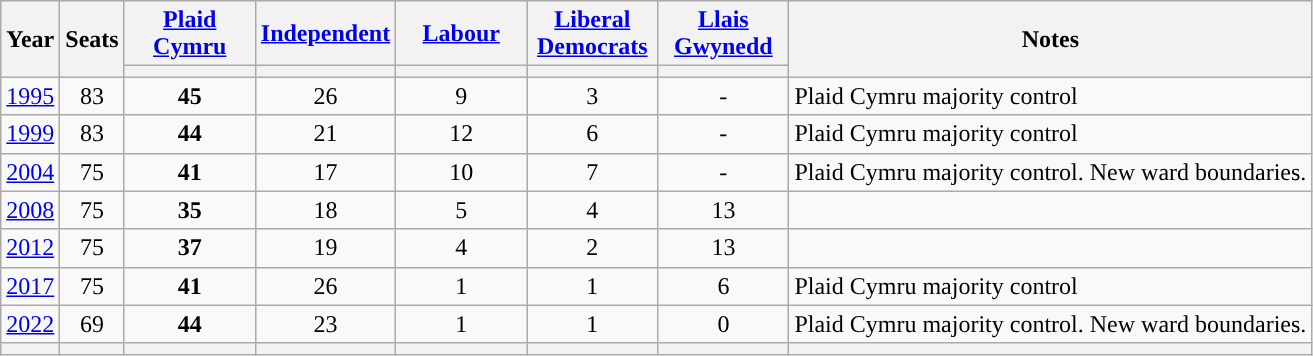<table class="wikitable" style=text-align:center>
<tr>
<th rowspan=2>Year</th>
<th rowspan=2>Seats</th>
<th width="80"><a href='#'>Plaid Cymru</a></th>
<th width="80"><a href='#'>Independent</a></th>
<th width="80"><a href='#'>Labour</a></th>
<th width="80"><a href='#'>Liberal Democrats</a></th>
<th width="80"><a href='#'>Llais Gwynedd</a></th>
<th rowspan=2>Notes</th>
</tr>
<tr>
<th style="background-color: "></th>
<th style="background-color: "></th>
<th style="background-color: "></th>
<th style="background-color: "></th>
<th style="background-color: "></th>
</tr>
<tr>
<td><a href='#'>1995</a></td>
<td>83</td>
<td><strong>45</strong></td>
<td>26</td>
<td>9</td>
<td>3</td>
<td>-</td>
<td align=left>Plaid Cymru majority control</td>
</tr>
<tr>
<td><a href='#'>1999</a></td>
<td>83</td>
<td><strong>44</strong></td>
<td>21</td>
<td>12</td>
<td>6</td>
<td>-</td>
<td align=left>Plaid Cymru majority control</td>
</tr>
<tr>
<td><a href='#'>2004</a></td>
<td>75</td>
<td><strong>41</strong></td>
<td>17</td>
<td>10</td>
<td>7</td>
<td>-</td>
<td align=left>Plaid Cymru majority control. New ward boundaries.</td>
</tr>
<tr>
<td><a href='#'>2008</a></td>
<td>75</td>
<td><strong>35</strong></td>
<td>18</td>
<td>5</td>
<td>4</td>
<td>13</td>
<td></td>
</tr>
<tr>
<td><a href='#'>2012</a></td>
<td>75</td>
<td><strong>37</strong></td>
<td>19</td>
<td>4</td>
<td>2</td>
<td>13</td>
<td></td>
</tr>
<tr>
<td><a href='#'>2017</a></td>
<td>75</td>
<td><strong>41</strong></td>
<td>26</td>
<td>1</td>
<td>1</td>
<td>6</td>
<td align=left>Plaid Cymru majority control</td>
</tr>
<tr>
<td><a href='#'>2022</a></td>
<td>69</td>
<td><strong>44</strong></td>
<td>23</td>
<td>1</td>
<td>1</td>
<td>0</td>
<td align=left>Plaid Cymru majority control. New ward boundaries.</td>
</tr>
<tr>
<th></th>
<th></th>
<th style="background-color: "></th>
<th style="background-color: "></th>
<th style="background-color: "></th>
<th style="background-color: "></th>
<th style="background-color: "></th>
<th></th>
</tr>
</table>
